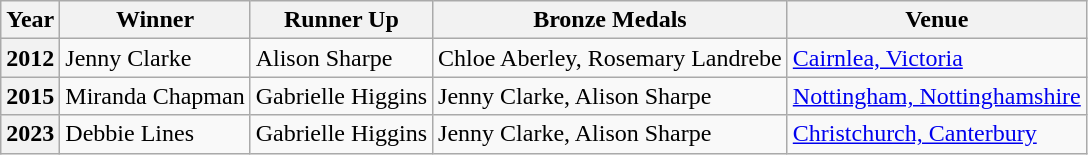<table class="wikitable">
<tr>
<th>Year</th>
<th>Winner</th>
<th>Runner Up</th>
<th>Bronze Medals</th>
<th>Venue</th>
</tr>
<tr>
<th>2012</th>
<td> Jenny Clarke</td>
<td> Alison Sharpe</td>
<td> Chloe Aberley,  Rosemary Landrebe</td>
<td> <a href='#'>Cairnlea, Victoria</a></td>
</tr>
<tr>
<th>2015</th>
<td> Miranda Chapman</td>
<td> Gabrielle Higgins</td>
<td> Jenny Clarke,  Alison Sharpe</td>
<td> <a href='#'>Nottingham, Nottinghamshire</a></td>
</tr>
<tr>
<th>2023</th>
<td> Debbie Lines</td>
<td> Gabrielle Higgins</td>
<td> Jenny Clarke,  Alison Sharpe</td>
<td> <a href='#'>Christchurch, Canterbury</a></td>
</tr>
</table>
